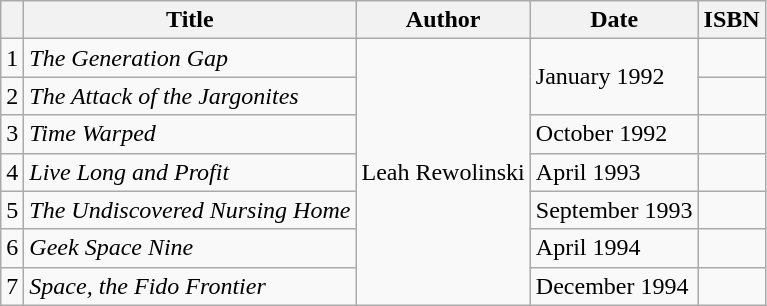<table class="wikitable">
<tr>
<th></th>
<th>Title</th>
<th>Author</th>
<th>Date</th>
<th>ISBN</th>
</tr>
<tr>
<td>1</td>
<td><em>The Generation Gap</em></td>
<td rowspan="7">Leah Rewolinski</td>
<td rowspan="2">January 1992</td>
<td></td>
</tr>
<tr>
<td>2</td>
<td><em>The Attack of the Jargonites</em></td>
<td></td>
</tr>
<tr>
<td>3</td>
<td><em>Time Warped</em></td>
<td>October 1992</td>
<td></td>
</tr>
<tr>
<td>4</td>
<td><em>Live Long and Profit</em></td>
<td>April 1993</td>
<td></td>
</tr>
<tr>
<td>5</td>
<td><em>The Undiscovered Nursing Home</em></td>
<td>September 1993</td>
<td></td>
</tr>
<tr>
<td>6</td>
<td><em>Geek Space Nine</em></td>
<td>April 1994</td>
<td></td>
</tr>
<tr>
<td>7</td>
<td><em>Space, the Fido Frontier</em></td>
<td>December 1994</td>
<td></td>
</tr>
</table>
